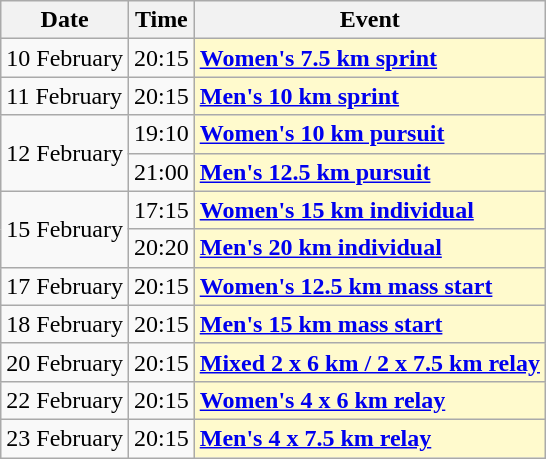<table class=wikitable>
<tr>
<th>Date</th>
<th>Time</th>
<th>Event</th>
</tr>
<tr>
<td>10 February</td>
<td>20:15</td>
<td style=background:lemonchiffon><strong><a href='#'>Women's 7.5 km sprint</a></strong></td>
</tr>
<tr>
<td>11 February</td>
<td>20:15</td>
<td style=background:lemonchiffon><strong><a href='#'>Men's 10 km sprint</a></strong></td>
</tr>
<tr>
<td rowspan=2>12 February</td>
<td>19:10</td>
<td style=background:lemonchiffon><strong><a href='#'>Women's 10 km pursuit</a></strong></td>
</tr>
<tr>
<td>21:00</td>
<td style=background:lemonchiffon><strong><a href='#'>Men's 12.5 km pursuit</a></strong></td>
</tr>
<tr>
<td rowspan=2>15 February</td>
<td>17:15</td>
<td style=background:lemonchiffon><strong><a href='#'>Women's 15 km individual</a></strong></td>
</tr>
<tr>
<td>20:20</td>
<td style=background:lemonchiffon><strong><a href='#'>Men's 20 km individual</a></strong></td>
</tr>
<tr>
<td>17 February</td>
<td>20:15</td>
<td style=background:lemonchiffon><strong><a href='#'>Women's 12.5 km mass start</a></strong></td>
</tr>
<tr>
<td>18 February</td>
<td>20:15</td>
<td style=background:lemonchiffon><strong><a href='#'>Men's 15 km mass start</a></strong></td>
</tr>
<tr>
<td>20 February</td>
<td>20:15</td>
<td style=background:lemonchiffon><strong><a href='#'>Mixed 2 x 6 km / 2 x 7.5 km relay</a></strong></td>
</tr>
<tr>
<td>22 February</td>
<td>20:15</td>
<td style=background:lemonchiffon><strong><a href='#'>Women's 4 x 6 km relay</a></strong></td>
</tr>
<tr>
<td>23 February</td>
<td>20:15</td>
<td style=background:lemonchiffon><strong><a href='#'>Men's 4 x 7.5 km relay</a></strong></td>
</tr>
</table>
